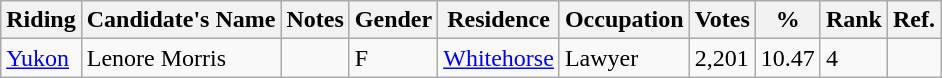<table class="wikitable sortable">
<tr>
<th>Riding</th>
<th>Candidate's Name</th>
<th>Notes</th>
<th>Gender</th>
<th>Residence</th>
<th>Occupation</th>
<th>Votes</th>
<th>%</th>
<th>Rank</th>
<th>Ref.</th>
</tr>
<tr>
<td><a href='#'>Yukon</a></td>
<td>Lenore Morris</td>
<td></td>
<td>F</td>
<td><a href='#'>Whitehorse</a></td>
<td>Lawyer</td>
<td>2,201</td>
<td>10.47</td>
<td>4</td>
<td></td>
</tr>
</table>
